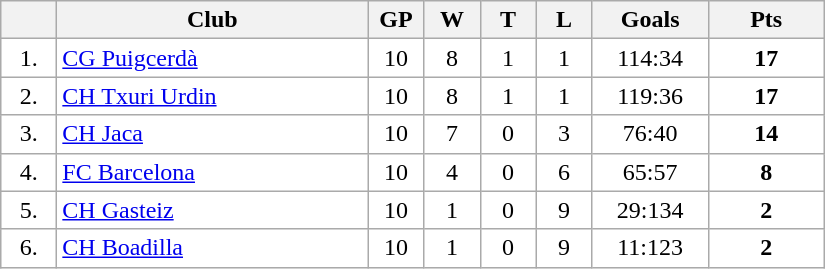<table class="wikitable">
<tr>
<th width="30"></th>
<th width="200">Club</th>
<th width="30">GP</th>
<th width="30">W</th>
<th width="30">T</th>
<th width="30">L</th>
<th width="70">Goals</th>
<th width="70">Pts</th>
</tr>
<tr bgcolor="#FFFFFF" align="center">
<td>1.</td>
<td align="left"><a href='#'>CG Puigcerdà</a></td>
<td>10</td>
<td>8</td>
<td>1</td>
<td>1</td>
<td>114:34</td>
<td><strong>17</strong></td>
</tr>
<tr bgcolor="#FFFFFF" align="center">
<td>2.</td>
<td align="left"><a href='#'>CH Txuri Urdin</a></td>
<td>10</td>
<td>8</td>
<td>1</td>
<td>1</td>
<td>119:36</td>
<td><strong>17</strong></td>
</tr>
<tr bgcolor="#FFFFFF" align="center">
<td>3.</td>
<td align="left"><a href='#'>CH Jaca</a></td>
<td>10</td>
<td>7</td>
<td>0</td>
<td>3</td>
<td>76:40</td>
<td><strong>14</strong></td>
</tr>
<tr bgcolor="#FFFFFF" align="center">
<td>4.</td>
<td align="left"><a href='#'>FC Barcelona</a></td>
<td>10</td>
<td>4</td>
<td>0</td>
<td>6</td>
<td>65:57</td>
<td><strong>8</strong></td>
</tr>
<tr bgcolor="#FFFFFF" align="center">
<td>5.</td>
<td align="left"><a href='#'>CH Gasteiz</a></td>
<td>10</td>
<td>1</td>
<td>0</td>
<td>9</td>
<td>29:134</td>
<td><strong>2</strong></td>
</tr>
<tr bgcolor="#FFFFFF" align="center">
<td>6.</td>
<td align="left"><a href='#'>CH Boadilla</a></td>
<td>10</td>
<td>1</td>
<td>0</td>
<td>9</td>
<td>11:123</td>
<td><strong>2</strong></td>
</tr>
</table>
